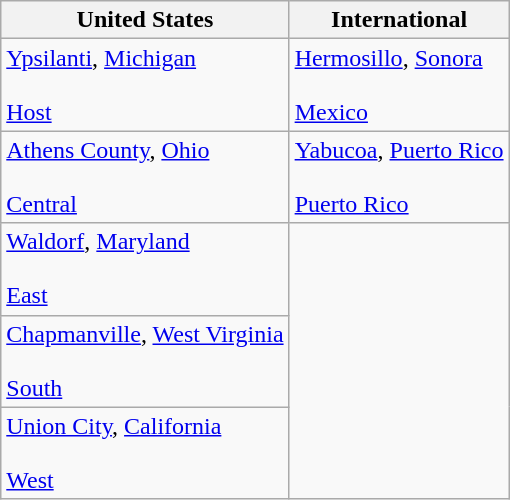<table class="wikitable">
<tr>
<th>United States</th>
<th>International</th>
</tr>
<tr>
<td> <a href='#'>Ypsilanti</a>, <a href='#'>Michigan</a><br><br><a href='#'>Host</a></td>
<td> <a href='#'>Hermosillo</a>, <a href='#'>Sonora</a><br><br><a href='#'>Mexico</a></td>
</tr>
<tr>
<td> <a href='#'>Athens County</a>, <a href='#'>Ohio</a><br><br><a href='#'>Central</a></td>
<td> <a href='#'>Yabucoa</a>, <a href='#'>Puerto Rico</a><br><br><a href='#'>Puerto Rico</a></td>
</tr>
<tr>
<td> <a href='#'>Waldorf</a>, <a href='#'>Maryland</a><br><br><a href='#'>East</a></td>
<td rowspan=3></td>
</tr>
<tr>
<td> <a href='#'>Chapmanville</a>, <a href='#'>West Virginia</a><br><br><a href='#'>South</a></td>
</tr>
<tr>
<td> <a href='#'>Union City</a>, <a href='#'>California</a><br><br><a href='#'>West</a></td>
</tr>
</table>
